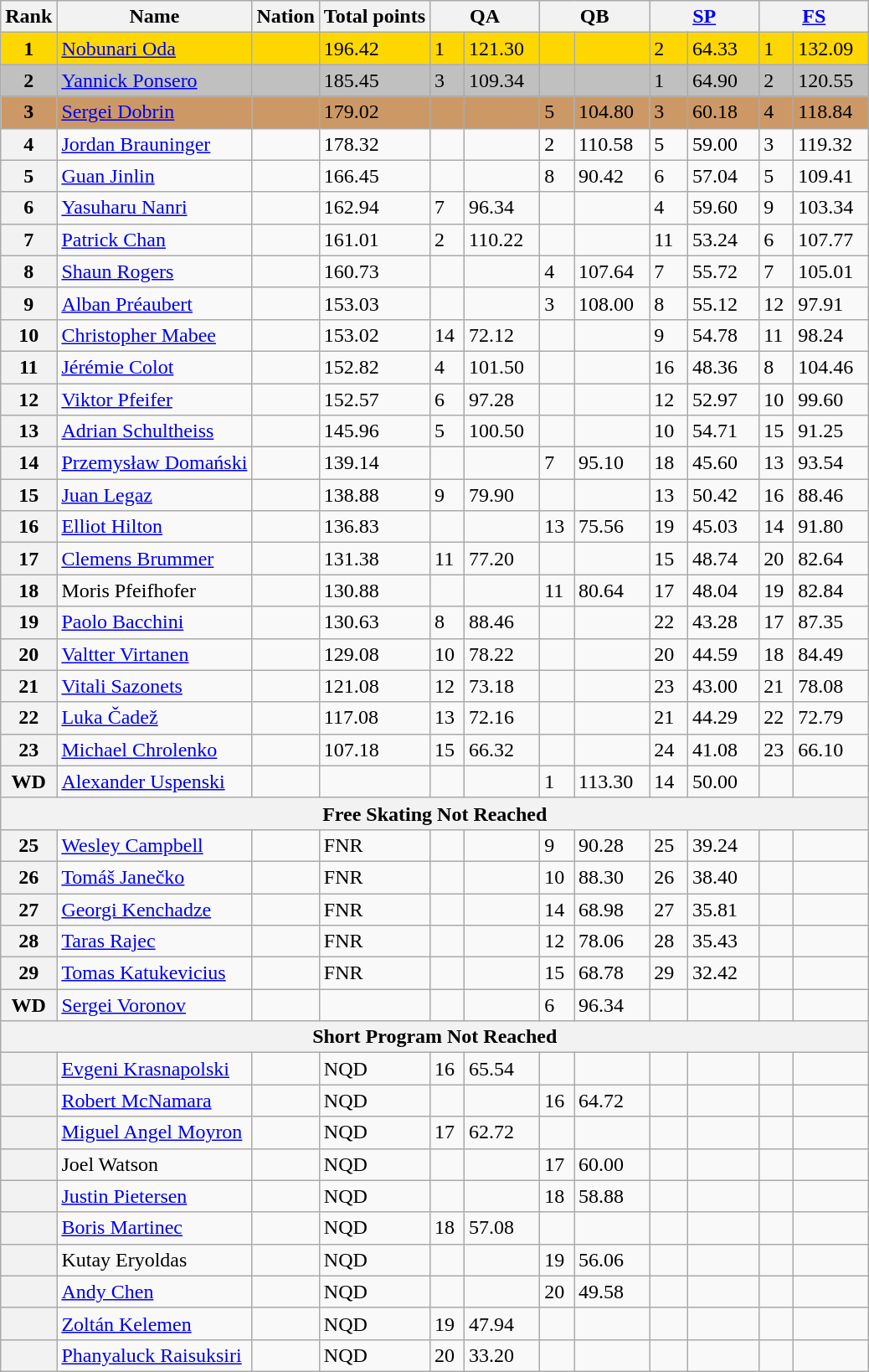<table class="wikitable">
<tr>
<th>Rank</th>
<th>Name</th>
<th>Nation</th>
<th>Total points</th>
<th colspan="2" width="80px">QA</th>
<th colspan="2" width="80px">QB</th>
<th colspan="2" width="80px"><a href='#'>SP</a></th>
<th colspan="2" width="80px"><a href='#'>FS</a></th>
</tr>
<tr bgcolor=gold>
<td align=center><strong>1</strong></td>
<td><a href='#'>Nobunari Oda</a></td>
<td></td>
<td>196.42</td>
<td>1</td>
<td>121.30</td>
<td></td>
<td></td>
<td>2</td>
<td>64.33</td>
<td>1</td>
<td>132.09</td>
</tr>
<tr bgcolor=silver>
<td align=center><strong>2</strong></td>
<td><a href='#'>Yannick Ponsero</a></td>
<td></td>
<td>185.45</td>
<td>3</td>
<td>109.34</td>
<td></td>
<td></td>
<td>1</td>
<td>64.90</td>
<td>2</td>
<td>120.55</td>
</tr>
<tr bgcolor=cc9966>
<td align=center><strong>3</strong></td>
<td><a href='#'>Sergei Dobrin</a></td>
<td></td>
<td>179.02</td>
<td></td>
<td></td>
<td>5</td>
<td>104.80</td>
<td>3</td>
<td>60.18</td>
<td>4</td>
<td>118.84</td>
</tr>
<tr>
<th>4</th>
<td><a href='#'>Jordan Brauninger</a></td>
<td></td>
<td>178.32</td>
<td></td>
<td></td>
<td>2</td>
<td>110.58</td>
<td>5</td>
<td>59.00</td>
<td>3</td>
<td>119.32</td>
</tr>
<tr>
<th>5</th>
<td><a href='#'>Guan Jinlin</a></td>
<td></td>
<td>166.45</td>
<td></td>
<td></td>
<td>8</td>
<td>90.42</td>
<td>6</td>
<td>57.04</td>
<td>5</td>
<td>109.41</td>
</tr>
<tr>
<th>6</th>
<td><a href='#'>Yasuharu Nanri</a></td>
<td></td>
<td>162.94</td>
<td>7</td>
<td>96.34</td>
<td></td>
<td></td>
<td>4</td>
<td>59.60</td>
<td>9</td>
<td>103.34</td>
</tr>
<tr>
<th>7</th>
<td><a href='#'>Patrick Chan</a></td>
<td></td>
<td>161.01</td>
<td>2</td>
<td>110.22</td>
<td></td>
<td></td>
<td>11</td>
<td>53.24</td>
<td>6</td>
<td>107.77</td>
</tr>
<tr>
<th>8</th>
<td><a href='#'>Shaun Rogers</a></td>
<td></td>
<td>160.73</td>
<td></td>
<td></td>
<td>4</td>
<td>107.64</td>
<td>7</td>
<td>55.72</td>
<td>7</td>
<td>105.01</td>
</tr>
<tr>
<th>9</th>
<td><a href='#'>Alban Préaubert</a></td>
<td></td>
<td>153.03</td>
<td></td>
<td></td>
<td>3</td>
<td>108.00</td>
<td>8</td>
<td>55.12</td>
<td>12</td>
<td>97.91</td>
</tr>
<tr>
<th>10</th>
<td><a href='#'>Christopher Mabee</a></td>
<td></td>
<td>153.02</td>
<td>14</td>
<td>72.12</td>
<td></td>
<td></td>
<td>9</td>
<td>54.78</td>
<td>11</td>
<td>98.24</td>
</tr>
<tr>
<th>11</th>
<td><a href='#'>Jérémie Colot</a></td>
<td></td>
<td>152.82</td>
<td>4</td>
<td>101.50</td>
<td></td>
<td></td>
<td>16</td>
<td>48.36</td>
<td>8</td>
<td>104.46</td>
</tr>
<tr>
<th>12</th>
<td><a href='#'>Viktor Pfeifer</a></td>
<td></td>
<td>152.57</td>
<td>6</td>
<td>97.28</td>
<td></td>
<td></td>
<td>12</td>
<td>52.97</td>
<td>10</td>
<td>99.60</td>
</tr>
<tr>
<th>13</th>
<td><a href='#'>Adrian Schultheiss</a></td>
<td></td>
<td>145.96</td>
<td>5</td>
<td>100.50</td>
<td></td>
<td></td>
<td>10</td>
<td>54.71</td>
<td>15</td>
<td>91.25</td>
</tr>
<tr>
<th>14</th>
<td><a href='#'>Przemysław Domański</a></td>
<td></td>
<td>139.14</td>
<td></td>
<td></td>
<td>7</td>
<td>95.10</td>
<td>18</td>
<td>45.60</td>
<td>13</td>
<td>93.54</td>
</tr>
<tr>
<th>15</th>
<td><a href='#'>Juan Legaz</a></td>
<td></td>
<td>138.88</td>
<td>9</td>
<td>79.90</td>
<td></td>
<td></td>
<td>13</td>
<td>50.42</td>
<td>16</td>
<td>88.46</td>
</tr>
<tr>
<th>16</th>
<td><a href='#'>Elliot Hilton</a></td>
<td></td>
<td>136.83</td>
<td></td>
<td></td>
<td>13</td>
<td>75.56</td>
<td>19</td>
<td>45.03</td>
<td>14</td>
<td>91.80</td>
</tr>
<tr>
<th>17</th>
<td><a href='#'>Clemens Brummer</a></td>
<td></td>
<td>131.38</td>
<td>11</td>
<td>77.20</td>
<td></td>
<td></td>
<td>15</td>
<td>48.74</td>
<td>20</td>
<td>82.64</td>
</tr>
<tr>
<th>18</th>
<td>Moris Pfeifhofer</td>
<td></td>
<td>130.88</td>
<td></td>
<td></td>
<td>11</td>
<td>80.64</td>
<td>17</td>
<td>48.04</td>
<td>19</td>
<td>82.84</td>
</tr>
<tr>
<th>19</th>
<td><a href='#'>Paolo Bacchini</a></td>
<td></td>
<td>130.63</td>
<td>8</td>
<td>88.46</td>
<td></td>
<td></td>
<td>22</td>
<td>43.28</td>
<td>17</td>
<td>87.35</td>
</tr>
<tr>
<th>20</th>
<td><a href='#'>Valtter Virtanen</a></td>
<td></td>
<td>129.08</td>
<td>10</td>
<td>78.22</td>
<td></td>
<td></td>
<td>20</td>
<td>44.59</td>
<td>18</td>
<td>84.49</td>
</tr>
<tr>
<th>21</th>
<td><a href='#'>Vitali Sazonets</a></td>
<td></td>
<td>121.08</td>
<td>12</td>
<td>73.18</td>
<td></td>
<td></td>
<td>23</td>
<td>43.00</td>
<td>21</td>
<td>78.08</td>
</tr>
<tr>
<th>22</th>
<td><a href='#'>Luka Čadež</a></td>
<td></td>
<td>117.08</td>
<td>13</td>
<td>72.16</td>
<td></td>
<td></td>
<td>21</td>
<td>44.29</td>
<td>22</td>
<td>72.79</td>
</tr>
<tr>
<th>23</th>
<td><a href='#'>Michael Chrolenko</a></td>
<td></td>
<td>107.18</td>
<td>15</td>
<td>66.32</td>
<td></td>
<td></td>
<td>24</td>
<td>41.08</td>
<td>23</td>
<td>66.10</td>
</tr>
<tr>
<th>WD</th>
<td><a href='#'>Alexander Uspenski</a></td>
<td></td>
<td></td>
<td></td>
<td></td>
<td>1</td>
<td>113.30</td>
<td>14</td>
<td>50.00</td>
<td></td>
<td></td>
</tr>
<tr>
<th colspan=12>Free Skating Not Reached</th>
</tr>
<tr>
<th>25</th>
<td><a href='#'>Wesley Campbell</a></td>
<td></td>
<td>FNR</td>
<td></td>
<td></td>
<td>9</td>
<td>90.28</td>
<td>25</td>
<td>39.24</td>
<td></td>
<td></td>
</tr>
<tr>
<th>26</th>
<td><a href='#'>Tomáš Janečko</a></td>
<td></td>
<td>FNR</td>
<td></td>
<td></td>
<td>10</td>
<td>88.30</td>
<td>26</td>
<td>38.40</td>
<td></td>
<td></td>
</tr>
<tr>
<th>27</th>
<td><a href='#'>Georgi Kenchadze</a></td>
<td></td>
<td>FNR</td>
<td></td>
<td></td>
<td>14</td>
<td>68.98</td>
<td>27</td>
<td>35.81</td>
<td></td>
<td></td>
</tr>
<tr>
<th>28</th>
<td><a href='#'>Taras Rajec</a></td>
<td></td>
<td>FNR</td>
<td></td>
<td></td>
<td>12</td>
<td>78.06</td>
<td>28</td>
<td>35.43</td>
<td></td>
<td></td>
</tr>
<tr>
<th>29</th>
<td><a href='#'>Tomas Katukevicius</a></td>
<td></td>
<td>FNR</td>
<td></td>
<td></td>
<td>15</td>
<td>68.78</td>
<td>29</td>
<td>32.42</td>
<td></td>
<td></td>
</tr>
<tr>
<th>WD</th>
<td><a href='#'>Sergei Voronov</a></td>
<td></td>
<td></td>
<td></td>
<td></td>
<td>6</td>
<td>96.34</td>
<td></td>
<td></td>
<td></td>
<td></td>
</tr>
<tr>
<th colspan=12>Short Program Not Reached</th>
</tr>
<tr>
<th></th>
<td><a href='#'>Evgeni Krasnapolski</a></td>
<td></td>
<td>NQD</td>
<td>16</td>
<td>65.54</td>
<td></td>
<td></td>
<td></td>
<td></td>
<td></td>
<td></td>
</tr>
<tr>
<th></th>
<td><a href='#'>Robert McNamara</a></td>
<td></td>
<td>NQD</td>
<td></td>
<td></td>
<td>16</td>
<td>64.72</td>
<td></td>
<td></td>
<td></td>
<td></td>
</tr>
<tr>
<th></th>
<td><a href='#'>Miguel Angel Moyron</a></td>
<td></td>
<td>NQD</td>
<td>17</td>
<td>62.72</td>
<td></td>
<td></td>
<td></td>
<td></td>
<td></td>
<td></td>
</tr>
<tr>
<th></th>
<td>Joel Watson</td>
<td></td>
<td>NQD</td>
<td></td>
<td></td>
<td>17</td>
<td>60.00</td>
<td></td>
<td></td>
<td></td>
<td></td>
</tr>
<tr>
<th></th>
<td><a href='#'>Justin Pietersen</a></td>
<td></td>
<td>NQD</td>
<td></td>
<td></td>
<td>18</td>
<td>58.88</td>
<td></td>
<td></td>
<td></td>
<td></td>
</tr>
<tr>
<th></th>
<td><a href='#'>Boris Martinec</a></td>
<td></td>
<td>NQD</td>
<td>18</td>
<td>57.08</td>
<td></td>
<td></td>
<td></td>
<td></td>
<td></td>
<td></td>
</tr>
<tr>
<th></th>
<td>Kutay Eryoldas</td>
<td></td>
<td>NQD</td>
<td></td>
<td></td>
<td>19</td>
<td>56.06</td>
<td></td>
<td></td>
<td></td>
<td></td>
</tr>
<tr>
<th></th>
<td><a href='#'>Andy Chen</a></td>
<td></td>
<td>NQD</td>
<td></td>
<td></td>
<td>20</td>
<td>49.58</td>
<td></td>
<td></td>
<td></td>
<td></td>
</tr>
<tr>
<th></th>
<td><a href='#'>Zoltán Kelemen</a></td>
<td></td>
<td>NQD</td>
<td>19</td>
<td>47.94</td>
<td></td>
<td></td>
<td></td>
<td></td>
<td></td>
<td></td>
</tr>
<tr>
<th></th>
<td><a href='#'>Phanyaluck Raisuksiri</a></td>
<td></td>
<td>NQD</td>
<td>20</td>
<td>33.20</td>
<td></td>
<td></td>
<td></td>
<td></td>
<td></td>
<td></td>
</tr>
</table>
